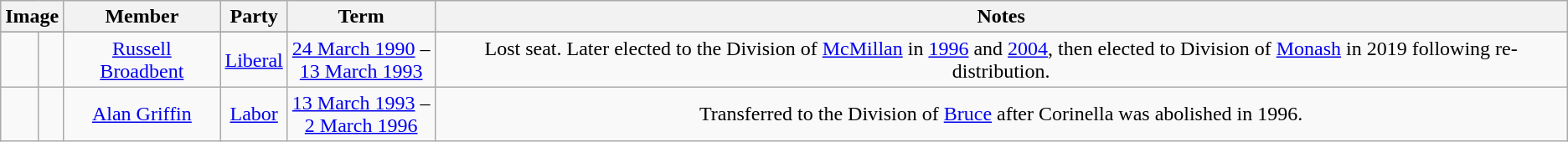<table class=wikitable style="text-align:center">
<tr>
<th colspan=2>Image</th>
<th>Member</th>
<th>Party</th>
<th>Term</th>
<th>Notes</th>
</tr>
<tr>
</tr>
<tr>
<td> </td>
<td></td>
<td><a href='#'>Russell Broadbent</a><br></td>
<td><a href='#'>Liberal</a></td>
<td nowrap><a href='#'>24 March 1990</a> –<br><a href='#'>13 March 1993</a></td>
<td>Lost seat. Later elected to the Division of <a href='#'>McMillan</a> in <a href='#'>1996</a> and <a href='#'>2004</a>, then elected to Division of <a href='#'>Monash</a> in 2019 following re-distribution.</td>
</tr>
<tr>
<td> </td>
<td></td>
<td><a href='#'>Alan Griffin</a><br></td>
<td><a href='#'>Labor</a></td>
<td nowrap><a href='#'>13 March 1993</a> –<br><a href='#'>2 March 1996</a></td>
<td>Transferred to the Division of <a href='#'>Bruce</a> after Corinella was abolished in 1996.</td>
</tr>
</table>
